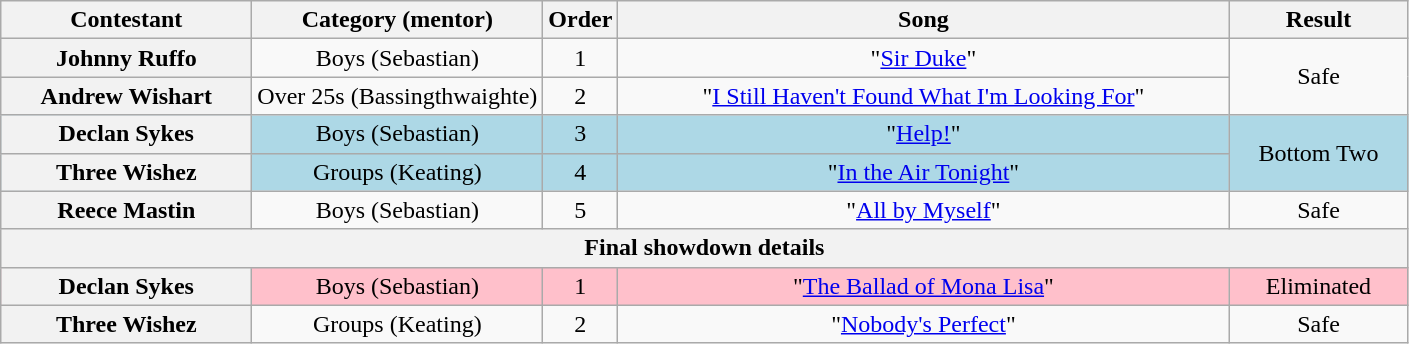<table class="wikitable plainrowheaders" style="text-align:center;">
<tr>
<th scope="col" style="width:10em;">Contestant</th>
<th scope="col">Category (mentor)</th>
<th scope="col">Order</th>
<th scope="col" style="width:25em;">Song</th>
<th scope="col" style="width:7em;">Result</th>
</tr>
<tr>
<th scope="row">Johnny Ruffo</th>
<td>Boys (Sebastian)</td>
<td>1</td>
<td>"<a href='#'>Sir Duke</a>"</td>
<td rowspan=2>Safe</td>
</tr>
<tr>
<th scope="row">Andrew Wishart</th>
<td>Over 25s (Bassingthwaighte)</td>
<td>2</td>
<td>"<a href='#'>I Still Haven't Found What I'm Looking For</a>"</td>
</tr>
<tr style="background:lightblue;">
<th scope="row">Declan Sykes</th>
<td>Boys (Sebastian)</td>
<td>3</td>
<td>"<a href='#'>Help!</a>"</td>
<td rowspan=2>Bottom Two</td>
</tr>
<tr style="background:lightblue;">
<th scope="row">Three Wishez</th>
<td>Groups (Keating)</td>
<td>4</td>
<td>"<a href='#'>In the Air Tonight</a>"</td>
</tr>
<tr>
<th scope="row">Reece Mastin</th>
<td>Boys (Sebastian)</td>
<td>5</td>
<td>"<a href='#'>All by Myself</a>"</td>
<td>Safe</td>
</tr>
<tr>
<th colspan=5>Final showdown details</th>
</tr>
<tr style="background:pink;">
<th scope="row">Declan Sykes</th>
<td>Boys (Sebastian)</td>
<td>1</td>
<td>"<a href='#'>The Ballad of Mona Lisa</a>"</td>
<td>Eliminated</td>
</tr>
<tr>
<th scope="row">Three Wishez</th>
<td>Groups (Keating)</td>
<td>2</td>
<td>"<a href='#'>Nobody's Perfect</a>"</td>
<td>Safe</td>
</tr>
</table>
